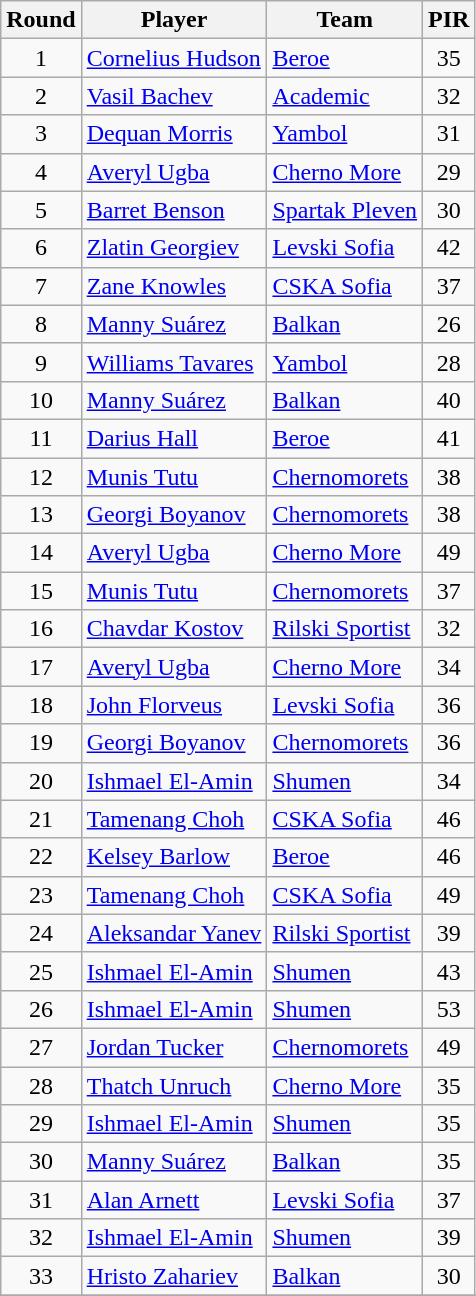<table class="wikitable sortable" style="text-align: center;">
<tr>
<th>Round</th>
<th>Player</th>
<th>Team</th>
<th>PIR</th>
</tr>
<tr>
<td>1</td>
<td style="text-align:left;"> <a href='#'>Cornelius Hudson</a></td>
<td style="text-align:left;"><a href='#'>Beroe</a></td>
<td>35</td>
</tr>
<tr>
<td>2</td>
<td style="text-align:left;"> <a href='#'>Vasil Bachev</a></td>
<td style="text-align:left;"><a href='#'>Academic</a></td>
<td>32</td>
</tr>
<tr>
<td>3</td>
<td style="text-align:left;"> <a href='#'>Dequan Morris</a></td>
<td style="text-align:left;"><a href='#'>Yambol</a></td>
<td>31</td>
</tr>
<tr>
<td>4</td>
<td style="text-align:left;"> <a href='#'>Averyl Ugba</a></td>
<td style="text-align:left;"><a href='#'>Cherno More</a></td>
<td>29</td>
</tr>
<tr>
<td>5</td>
<td style="text-align:left;"> <a href='#'>Barret Benson</a></td>
<td style="text-align:left;"><a href='#'>Spartak Pleven</a></td>
<td>30</td>
</tr>
<tr>
<td>6</td>
<td style="text-align:left;"> <a href='#'>Zlatin Georgiev</a></td>
<td style="text-align:left;"><a href='#'>Levski Sofia</a></td>
<td>42</td>
</tr>
<tr>
<td>7</td>
<td style="text-align:left;"> <a href='#'>Zane Knowles</a></td>
<td style="text-align:left;"><a href='#'>CSKA Sofia</a></td>
<td>37</td>
</tr>
<tr>
<td>8</td>
<td style="text-align:left;"> <a href='#'>Manny Suárez</a></td>
<td style="text-align:left;"><a href='#'>Balkan</a></td>
<td>26</td>
</tr>
<tr>
<td>9</td>
<td style="text-align:left;"> <a href='#'>Williams Tavares</a></td>
<td style="text-align:left;"><a href='#'>Yambol</a></td>
<td>28</td>
</tr>
<tr>
<td>10</td>
<td style="text-align:left;"> <a href='#'>Manny Suárez</a></td>
<td style="text-align:left;"><a href='#'>Balkan</a></td>
<td>40</td>
</tr>
<tr>
<td>11</td>
<td style="text-align:left;"> <a href='#'>Darius Hall</a></td>
<td style="text-align:left;"><a href='#'>Beroe</a></td>
<td>41</td>
</tr>
<tr>
<td>12</td>
<td style="text-align:left;"> <a href='#'>Munis Tutu</a></td>
<td style="text-align:left;"><a href='#'>Chernomorets</a></td>
<td>38</td>
</tr>
<tr>
<td>13</td>
<td style="text-align:left;"> <a href='#'>Georgi Boyanov</a></td>
<td style="text-align:left;"><a href='#'>Chernomorets</a></td>
<td>38</td>
</tr>
<tr>
<td>14</td>
<td style="text-align:left;"> <a href='#'>Averyl Ugba</a></td>
<td style="text-align:left;"><a href='#'>Cherno More</a></td>
<td>49</td>
</tr>
<tr>
<td>15</td>
<td style="text-align:left;"> <a href='#'>Munis Tutu</a></td>
<td style="text-align:left;"><a href='#'>Chernomorets</a></td>
<td>37</td>
</tr>
<tr>
<td>16</td>
<td style="text-align:left;"> <a href='#'>Chavdar Kostov</a></td>
<td style="text-align:left;"><a href='#'>Rilski Sportist</a></td>
<td>32</td>
</tr>
<tr>
<td>17</td>
<td style="text-align:left;"> <a href='#'>Averyl Ugba</a></td>
<td style="text-align:left;"><a href='#'>Cherno More</a></td>
<td>34</td>
</tr>
<tr>
<td>18</td>
<td style="text-align:left;"> <a href='#'>John Florveus</a></td>
<td style="text-align:left;"><a href='#'>Levski Sofia</a></td>
<td>36</td>
</tr>
<tr>
<td>19</td>
<td style="text-align:left;"> <a href='#'>Georgi Boyanov</a></td>
<td style="text-align:left;"><a href='#'>Chernomorets</a></td>
<td>36</td>
</tr>
<tr>
<td>20</td>
<td style="text-align:left;"> <a href='#'>Ishmael El-Amin</a></td>
<td style="text-align:left;"><a href='#'>Shumen</a></td>
<td>34</td>
</tr>
<tr>
<td>21</td>
<td style="text-align:left;"> <a href='#'>Tamenang Choh</a></td>
<td style="text-align:left;"><a href='#'>CSKA Sofia</a></td>
<td>46</td>
</tr>
<tr>
<td>22</td>
<td style="text-align:left;"> <a href='#'>Kelsey Barlow</a></td>
<td style="text-align:left;"><a href='#'>Beroe</a></td>
<td>46</td>
</tr>
<tr>
<td>23</td>
<td style="text-align:left;"> <a href='#'>Tamenang Choh</a></td>
<td style="text-align:left;"><a href='#'>CSKA Sofia</a></td>
<td>49</td>
</tr>
<tr>
<td>24</td>
<td style="text-align:left;"> <a href='#'>Aleksandar Yanev</a></td>
<td style="text-align:left;"><a href='#'>Rilski Sportist</a></td>
<td>39</td>
</tr>
<tr>
<td>25</td>
<td style="text-align:left;"> <a href='#'>Ishmael El-Amin</a></td>
<td style="text-align:left;"><a href='#'>Shumen</a></td>
<td>43</td>
</tr>
<tr>
<td>26</td>
<td style="text-align:left;"> <a href='#'>Ishmael El-Amin</a></td>
<td style="text-align:left;"><a href='#'>Shumen</a></td>
<td>53</td>
</tr>
<tr>
<td>27</td>
<td style="text-align:left;"> <a href='#'>Jordan Tucker</a></td>
<td style="text-align:left;"><a href='#'>Chernomorets</a></td>
<td>49</td>
</tr>
<tr>
<td>28</td>
<td style="text-align:left;"> <a href='#'>Thatch Unruch</a></td>
<td style="text-align:left;"><a href='#'>Cherno More</a></td>
<td>35</td>
</tr>
<tr>
<td>29</td>
<td style="text-align:left;"> <a href='#'>Ishmael El-Amin</a></td>
<td style="text-align:left;"><a href='#'>Shumen</a></td>
<td>35</td>
</tr>
<tr>
<td>30</td>
<td style="text-align:left;"> <a href='#'>Manny Suárez</a></td>
<td style="text-align:left;"><a href='#'>Balkan</a></td>
<td>35</td>
</tr>
<tr>
<td>31</td>
<td style="text-align:left;"> <a href='#'>Alan Arnett</a></td>
<td style="text-align:left;"><a href='#'>Levski Sofia</a></td>
<td>37</td>
</tr>
<tr>
<td>32</td>
<td style="text-align:left;"> <a href='#'>Ishmael El-Amin</a></td>
<td style="text-align:left;"><a href='#'>Shumen</a></td>
<td>39</td>
</tr>
<tr>
<td>33</td>
<td style="text-align:left;"> <a href='#'>Hristo Zahariev</a></td>
<td style="text-align:left;"><a href='#'>Balkan</a></td>
<td>30</td>
</tr>
<tr>
</tr>
</table>
